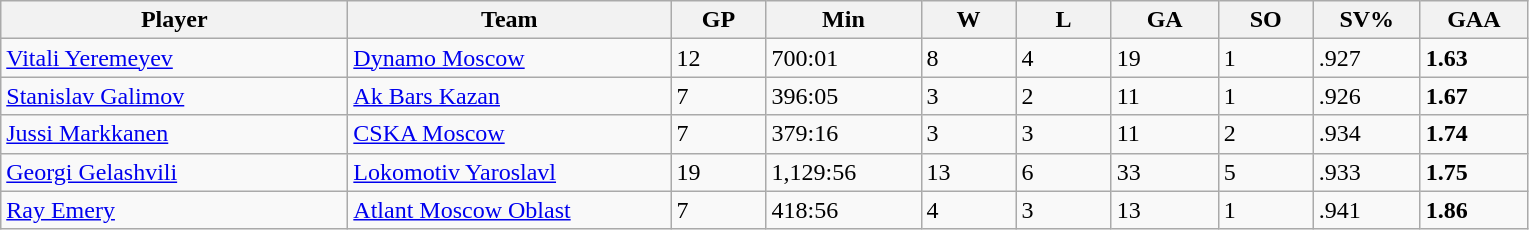<table class="wikitable sortable">
<tr>
<th style="width: 14em;">Player</th>
<th style="width: 13em;">Team</th>
<th style="width: 3.5em;">GP</th>
<th style="width: 6em;">Min</th>
<th style="width: 3.5em;">W</th>
<th style="width: 3.5em;">L</th>
<th style="width: 4em;">GA</th>
<th style="width: 3.5em;">SO</th>
<th style="width: 4em;">SV%</th>
<th style="width: 4em;">GAA</th>
</tr>
<tr>
<td> <a href='#'>Vitali Yeremeyev</a></td>
<td><a href='#'>Dynamo Moscow</a></td>
<td>12</td>
<td>700:01</td>
<td>8</td>
<td>4</td>
<td>19</td>
<td>1</td>
<td>.927</td>
<td><strong>1.63</strong></td>
</tr>
<tr>
<td> <a href='#'>Stanislav Galimov</a></td>
<td><a href='#'>Ak Bars Kazan</a></td>
<td>7</td>
<td>396:05</td>
<td>3</td>
<td>2</td>
<td>11</td>
<td>1</td>
<td>.926</td>
<td><strong>1.67</strong></td>
</tr>
<tr>
<td> <a href='#'>Jussi Markkanen</a></td>
<td><a href='#'>CSKA Moscow</a></td>
<td>7</td>
<td>379:16</td>
<td>3</td>
<td>3</td>
<td>11</td>
<td>2</td>
<td>.934</td>
<td><strong>1.74</strong></td>
</tr>
<tr>
<td> <a href='#'>Georgi Gelashvili</a></td>
<td><a href='#'>Lokomotiv Yaroslavl</a></td>
<td>19</td>
<td>1,129:56</td>
<td>13</td>
<td>6</td>
<td>33</td>
<td>5</td>
<td>.933</td>
<td><strong>1.75</strong></td>
</tr>
<tr>
<td> <a href='#'>Ray Emery</a></td>
<td><a href='#'>Atlant Moscow Oblast</a></td>
<td>7</td>
<td>418:56</td>
<td>4</td>
<td>3</td>
<td>13</td>
<td>1</td>
<td>.941</td>
<td><strong>1.86</strong></td>
</tr>
</table>
